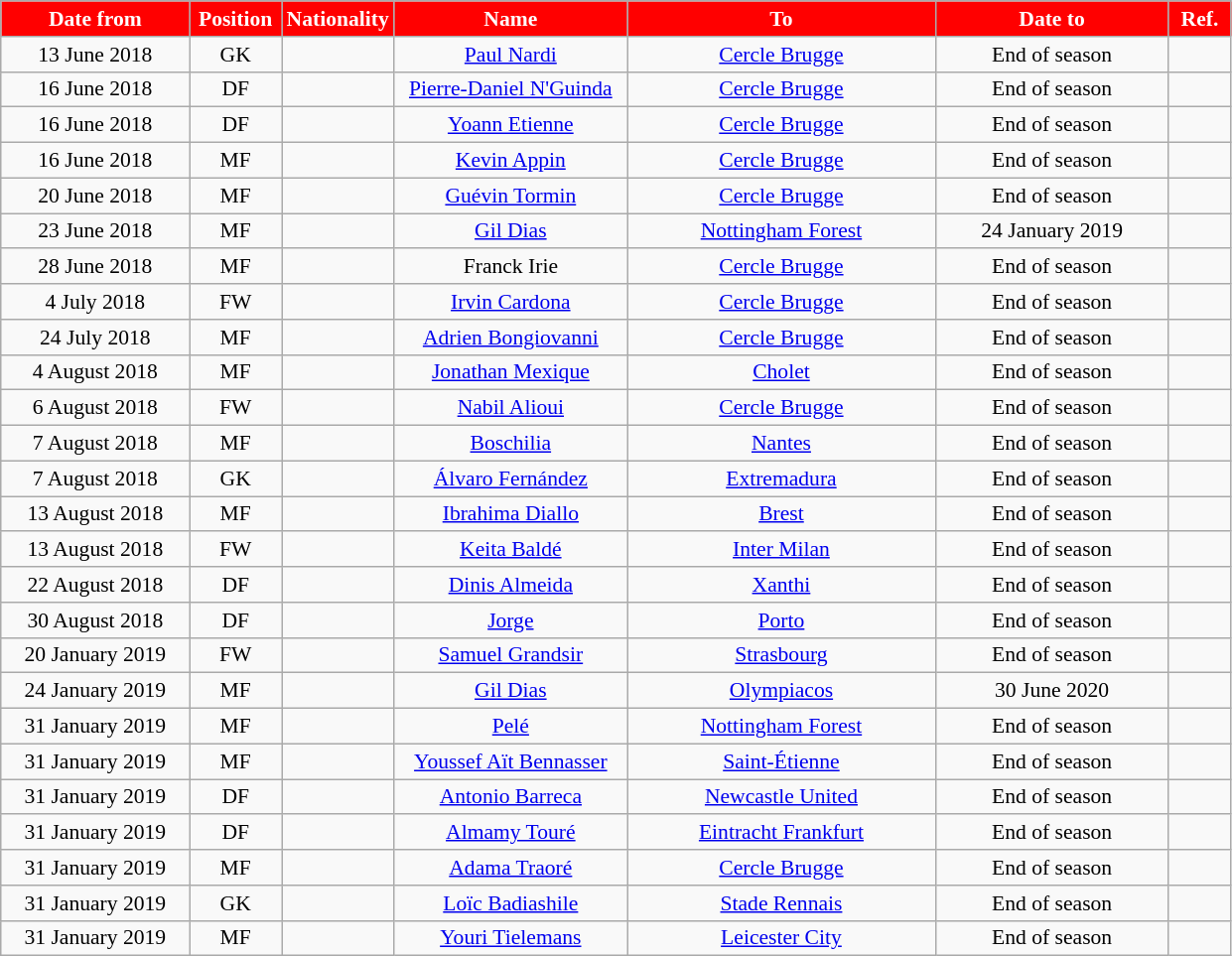<table class="wikitable"  style="text-align:center; font-size:90%; ">
<tr>
<th style="background:#ff0000; color:white; width:120px;">Date from</th>
<th style="background:#ff0000; color:white; width:55px;">Position</th>
<th style="background:#ff0000; color:white; width:55px;">Nationality</th>
<th style="background:#ff0000; color:white; width:150px;">Name</th>
<th style="background:#ff0000; color:white; width:200px;">To</th>
<th style="background:#ff0000; color:white; width:150px;">Date to</th>
<th style="background:#ff0000; color:white; width:35px;">Ref.</th>
</tr>
<tr>
<td>13 June 2018</td>
<td>GK</td>
<td></td>
<td><a href='#'>Paul Nardi</a></td>
<td><a href='#'>Cercle Brugge</a></td>
<td>End of season</td>
<td></td>
</tr>
<tr>
<td>16 June 2018</td>
<td>DF</td>
<td></td>
<td><a href='#'>Pierre-Daniel N'Guinda</a></td>
<td><a href='#'>Cercle Brugge</a></td>
<td>End of season</td>
<td></td>
</tr>
<tr>
<td>16 June 2018</td>
<td>DF</td>
<td></td>
<td><a href='#'>Yoann Etienne</a></td>
<td><a href='#'>Cercle Brugge</a></td>
<td>End of season</td>
<td></td>
</tr>
<tr>
<td>16 June 2018</td>
<td>MF</td>
<td></td>
<td><a href='#'>Kevin Appin</a></td>
<td><a href='#'>Cercle Brugge</a></td>
<td>End of season</td>
<td></td>
</tr>
<tr>
<td>20 June 2018</td>
<td>MF</td>
<td></td>
<td><a href='#'>Guévin Tormin</a></td>
<td><a href='#'>Cercle Brugge</a></td>
<td>End of season</td>
<td></td>
</tr>
<tr>
<td>23 June 2018</td>
<td>MF</td>
<td></td>
<td><a href='#'>Gil Dias</a></td>
<td><a href='#'>Nottingham Forest</a></td>
<td>24 January 2019</td>
<td></td>
</tr>
<tr>
<td>28 June 2018</td>
<td>MF</td>
<td></td>
<td>Franck Irie</td>
<td><a href='#'>Cercle Brugge</a></td>
<td>End of season</td>
<td></td>
</tr>
<tr>
<td>4 July 2018</td>
<td>FW</td>
<td></td>
<td><a href='#'>Irvin Cardona</a></td>
<td><a href='#'>Cercle Brugge</a></td>
<td>End of season</td>
<td></td>
</tr>
<tr>
<td>24 July 2018</td>
<td>MF</td>
<td></td>
<td><a href='#'>Adrien Bongiovanni</a></td>
<td><a href='#'>Cercle Brugge</a></td>
<td>End of season</td>
<td></td>
</tr>
<tr>
<td>4 August 2018</td>
<td>MF</td>
<td></td>
<td><a href='#'>Jonathan Mexique</a></td>
<td><a href='#'>Cholet</a></td>
<td>End of season</td>
<td></td>
</tr>
<tr>
<td>6 August 2018</td>
<td>FW</td>
<td></td>
<td><a href='#'>Nabil Alioui</a></td>
<td><a href='#'>Cercle Brugge</a></td>
<td>End of season</td>
<td></td>
</tr>
<tr>
<td>7 August 2018</td>
<td>MF</td>
<td></td>
<td><a href='#'>Boschilia</a></td>
<td><a href='#'>Nantes</a></td>
<td>End of season</td>
<td></td>
</tr>
<tr>
<td>7 August 2018</td>
<td>GK</td>
<td></td>
<td><a href='#'>Álvaro Fernández</a></td>
<td><a href='#'>Extremadura</a></td>
<td>End of season</td>
<td></td>
</tr>
<tr>
<td>13 August 2018</td>
<td>MF</td>
<td></td>
<td><a href='#'>Ibrahima Diallo</a></td>
<td><a href='#'>Brest</a></td>
<td>End of season</td>
<td></td>
</tr>
<tr>
<td>13 August 2018</td>
<td>FW</td>
<td></td>
<td><a href='#'>Keita Baldé</a></td>
<td><a href='#'>Inter Milan</a></td>
<td>End of season</td>
<td></td>
</tr>
<tr>
<td>22 August 2018</td>
<td>DF</td>
<td></td>
<td><a href='#'>Dinis Almeida</a></td>
<td><a href='#'>Xanthi</a></td>
<td>End of season</td>
<td></td>
</tr>
<tr>
<td>30 August 2018</td>
<td>DF</td>
<td></td>
<td><a href='#'>Jorge</a></td>
<td><a href='#'>Porto</a></td>
<td>End of season</td>
<td></td>
</tr>
<tr>
<td>20 January 2019</td>
<td>FW</td>
<td></td>
<td><a href='#'>Samuel Grandsir</a></td>
<td><a href='#'>Strasbourg</a></td>
<td>End of season</td>
<td></td>
</tr>
<tr>
<td>24 January 2019</td>
<td>MF</td>
<td></td>
<td><a href='#'>Gil Dias</a></td>
<td><a href='#'>Olympiacos</a></td>
<td>30 June 2020</td>
<td></td>
</tr>
<tr>
<td>31 January 2019</td>
<td>MF</td>
<td></td>
<td><a href='#'>Pelé</a></td>
<td><a href='#'>Nottingham Forest</a></td>
<td>End of season</td>
<td></td>
</tr>
<tr>
<td>31 January 2019</td>
<td>MF</td>
<td></td>
<td><a href='#'>Youssef Aït Bennasser</a></td>
<td><a href='#'>Saint-Étienne</a></td>
<td>End of season</td>
<td></td>
</tr>
<tr>
<td>31 January 2019</td>
<td>DF</td>
<td></td>
<td><a href='#'>Antonio Barreca</a></td>
<td><a href='#'>Newcastle United</a></td>
<td>End of season</td>
<td></td>
</tr>
<tr>
<td>31 January 2019</td>
<td>DF</td>
<td></td>
<td><a href='#'>Almamy Touré</a></td>
<td><a href='#'>Eintracht Frankfurt</a></td>
<td>End of season</td>
<td></td>
</tr>
<tr>
<td>31 January 2019</td>
<td>MF</td>
<td></td>
<td><a href='#'>Adama Traoré</a></td>
<td><a href='#'>Cercle Brugge</a></td>
<td>End of season</td>
<td></td>
</tr>
<tr>
<td>31 January 2019</td>
<td>GK</td>
<td></td>
<td><a href='#'>Loïc Badiashile</a></td>
<td><a href='#'>Stade Rennais</a></td>
<td>End of season</td>
<td></td>
</tr>
<tr>
<td>31 January 2019</td>
<td>MF</td>
<td></td>
<td><a href='#'>Youri Tielemans</a></td>
<td><a href='#'>Leicester City</a></td>
<td>End of season</td>
<td></td>
</tr>
</table>
